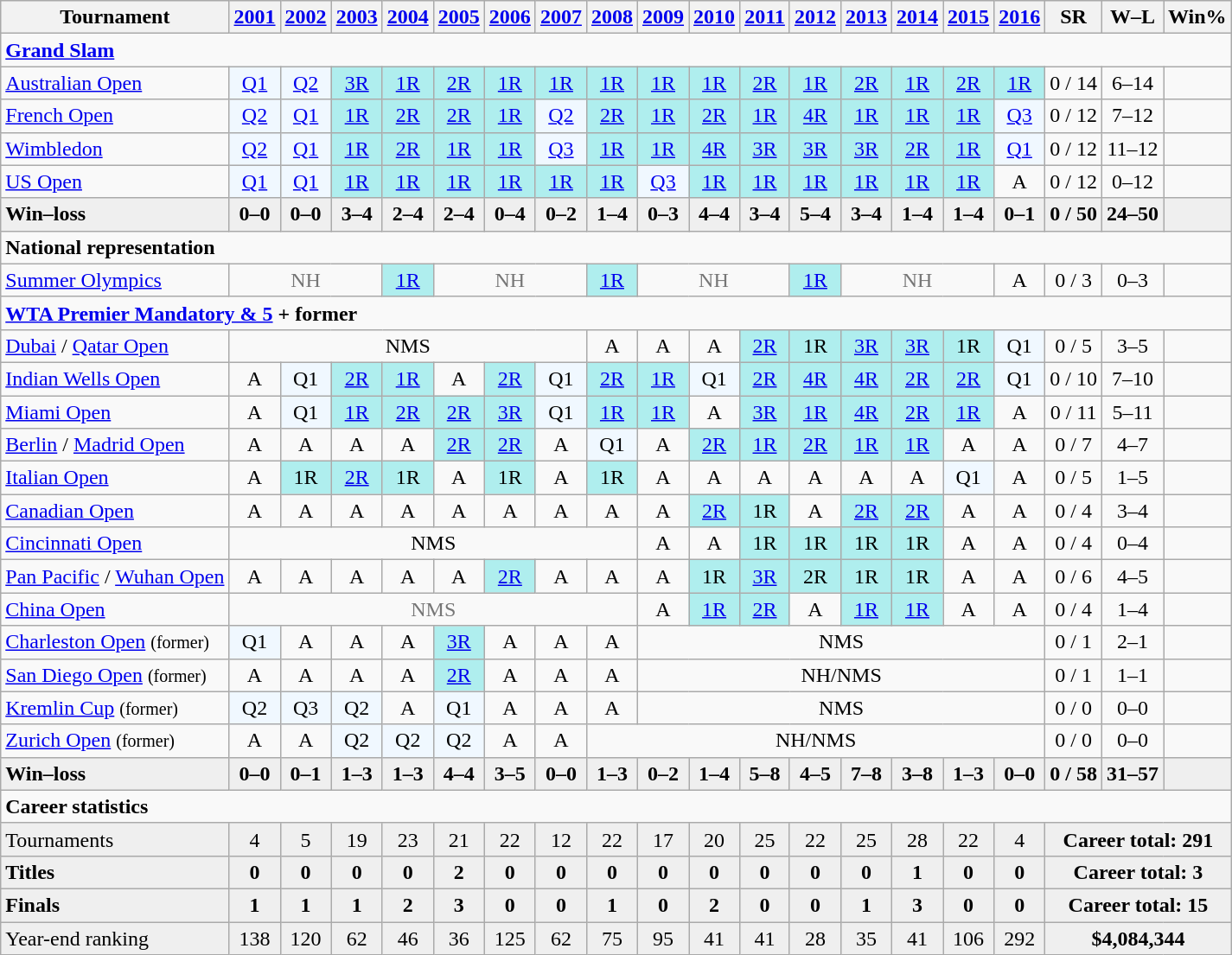<table class=wikitable style=text-align:center>
<tr>
<th>Tournament</th>
<th><a href='#'>2001</a></th>
<th><a href='#'>2002</a></th>
<th><a href='#'>2003</a></th>
<th><a href='#'>2004</a></th>
<th><a href='#'>2005</a></th>
<th><a href='#'>2006</a></th>
<th><a href='#'>2007</a></th>
<th><a href='#'>2008</a></th>
<th><a href='#'>2009</a></th>
<th><a href='#'>2010</a></th>
<th><a href='#'>2011</a></th>
<th><a href='#'>2012</a></th>
<th><a href='#'>2013</a></th>
<th><a href='#'>2014</a></th>
<th><a href='#'>2015</a></th>
<th><a href='#'>2016</a></th>
<th>SR</th>
<th>W–L</th>
<th>Win%</th>
</tr>
<tr>
<td colspan="20" style="text-align:left;"><strong><a href='#'>Grand Slam</a></strong></td>
</tr>
<tr>
<td align=left><a href='#'>Australian Open</a></td>
<td bgcolor=f0f8ff><a href='#'>Q1</a></td>
<td bgcolor=f0f8ff><a href='#'>Q2</a></td>
<td bgcolor=afeeee><a href='#'>3R</a></td>
<td bgcolor=afeeee><a href='#'>1R</a></td>
<td bgcolor=afeeee><a href='#'>2R</a></td>
<td bgcolor=afeeee><a href='#'>1R</a></td>
<td bgcolor=afeeee><a href='#'>1R</a></td>
<td bgcolor=afeeee><a href='#'>1R</a></td>
<td bgcolor=afeeee><a href='#'>1R</a></td>
<td bgcolor=afeeee><a href='#'>1R</a></td>
<td bgcolor=afeeee><a href='#'>2R</a></td>
<td bgcolor=afeeee><a href='#'>1R</a></td>
<td bgcolor=afeeee><a href='#'>2R</a></td>
<td bgcolor=afeeee><a href='#'>1R</a></td>
<td bgcolor=afeeee><a href='#'>2R</a></td>
<td bgcolor=afeeee><a href='#'>1R</a></td>
<td>0 / 14</td>
<td>6–14</td>
<td></td>
</tr>
<tr>
<td align=left><a href='#'>French Open</a></td>
<td bgcolor=f0f8ff><a href='#'>Q2</a></td>
<td bgcolor=f0f8ff><a href='#'>Q1</a></td>
<td bgcolor=afeeee><a href='#'>1R</a></td>
<td bgcolor=afeeee><a href='#'>2R</a></td>
<td bgcolor=afeeee><a href='#'>2R</a></td>
<td bgcolor=afeeee><a href='#'>1R</a></td>
<td bgcolor=f0f8ff><a href='#'>Q2</a></td>
<td bgcolor=afeeee><a href='#'>2R</a></td>
<td bgcolor=afeeee><a href='#'>1R</a></td>
<td bgcolor=afeeee><a href='#'>2R</a></td>
<td bgcolor=afeeee><a href='#'>1R</a></td>
<td bgcolor=afeeee><a href='#'>4R</a></td>
<td bgcolor=afeeee><a href='#'>1R</a></td>
<td bgcolor=afeeee><a href='#'>1R</a></td>
<td bgcolor=afeeee><a href='#'>1R</a></td>
<td bgcolor=f0f8ff><a href='#'>Q3</a></td>
<td>0 / 12</td>
<td>7–12</td>
<td></td>
</tr>
<tr>
<td align=left><a href='#'>Wimbledon</a></td>
<td bgcolor=f0f8ff><a href='#'>Q2</a></td>
<td bgcolor=f0f8ff><a href='#'>Q1</a></td>
<td bgcolor=afeeee><a href='#'>1R</a></td>
<td bgcolor=afeeee><a href='#'>2R</a></td>
<td bgcolor=afeeee><a href='#'>1R</a></td>
<td bgcolor=afeeee><a href='#'>1R</a></td>
<td bgcolor=f0f8ff><a href='#'>Q3</a></td>
<td bgcolor=afeeee><a href='#'>1R</a></td>
<td bgcolor=afeeee><a href='#'>1R</a></td>
<td bgcolor=afeeee><a href='#'>4R</a></td>
<td bgcolor=afeeee><a href='#'>3R</a></td>
<td bgcolor=afeeee><a href='#'>3R</a></td>
<td bgcolor=afeeee><a href='#'>3R</a></td>
<td bgcolor=afeeee><a href='#'>2R</a></td>
<td bgcolor=afeeee><a href='#'>1R</a></td>
<td bgcolor=f0f8ff><a href='#'>Q1</a></td>
<td>0 / 12</td>
<td>11–12</td>
<td></td>
</tr>
<tr>
<td align=left><a href='#'>US Open</a></td>
<td bgcolor=f0f8ff><a href='#'>Q1</a></td>
<td bgcolor=f0f8ff><a href='#'>Q1</a></td>
<td bgcolor=afeeee><a href='#'>1R</a></td>
<td bgcolor=afeeee><a href='#'>1R</a></td>
<td bgcolor=afeeee><a href='#'>1R</a></td>
<td bgcolor=afeeee><a href='#'>1R</a></td>
<td bgcolor=afeeee><a href='#'>1R</a></td>
<td bgcolor=afeeee><a href='#'>1R</a></td>
<td bgcolor=f0f8ff><a href='#'>Q3</a></td>
<td bgcolor=afeeee><a href='#'>1R</a></td>
<td bgcolor=afeeee><a href='#'>1R</a></td>
<td bgcolor=afeeee><a href='#'>1R</a></td>
<td bgcolor=afeeee><a href='#'>1R</a></td>
<td bgcolor=afeeee><a href='#'>1R</a></td>
<td bgcolor=afeeee><a href='#'>1R</a></td>
<td>A</td>
<td>0 / 12</td>
<td>0–12</td>
<td></td>
</tr>
<tr style=background:#efefef;font-weight:bold>
<td style="text-align:left">Win–loss</td>
<td>0–0</td>
<td>0–0</td>
<td>3–4</td>
<td>2–4</td>
<td>2–4</td>
<td>0–4</td>
<td>0–2</td>
<td>1–4</td>
<td>0–3</td>
<td>4–4</td>
<td>3–4</td>
<td>5–4</td>
<td>3–4</td>
<td>1–4</td>
<td>1–4</td>
<td>0–1</td>
<td>0 / 50</td>
<td>24–50</td>
<td></td>
</tr>
<tr>
<td colspan="20" style="text-align:left;"><strong>National representation</strong></td>
</tr>
<tr>
<td align=left><a href='#'>Summer Olympics</a></td>
<td colspan=3 style=color:#767676>NH</td>
<td bgcolor=afeeee><a href='#'>1R</a></td>
<td colspan=3 style=color:#767676>NH</td>
<td bgcolor=afeeee><a href='#'>1R</a></td>
<td colspan=3 style=color:#767676>NH</td>
<td bgcolor=afeeee><a href='#'>1R</a></td>
<td colspan=3 style=color:#767676>NH</td>
<td>A</td>
<td>0 / 3</td>
<td>0–3</td>
<td></td>
</tr>
<tr>
<td colspan="20" style="text-align:left;"><strong><a href='#'>WTA Premier Mandatory & 5</a> + former</strong></td>
</tr>
<tr>
<td align=left><a href='#'>Dubai</a> / <a href='#'>Qatar Open</a></td>
<td colspan="7">NMS</td>
<td>A</td>
<td>A</td>
<td>A</td>
<td bgcolor=afeeee><a href='#'>2R</a></td>
<td bgcolor=afeeee>1R</td>
<td bgcolor=afeeee><a href='#'>3R</a></td>
<td bgcolor=afeeee><a href='#'>3R</a></td>
<td bgcolor=afeeee>1R</td>
<td bgcolor=f0f8ff>Q1</td>
<td>0 / 5</td>
<td>3–5</td>
<td></td>
</tr>
<tr>
<td align="left"><a href='#'>Indian Wells Open</a></td>
<td>A</td>
<td bgcolor=f0f8ff>Q1</td>
<td bgcolor=afeeee><a href='#'>2R</a></td>
<td bgcolor="afeeee"><a href='#'>1R</a></td>
<td>A</td>
<td bgcolor="afeeee"><a href='#'>2R</a></td>
<td bgcolor=f0f8ff>Q1</td>
<td bgcolor="afeeee"><a href='#'>2R</a></td>
<td bgcolor="afeeee"><a href='#'>1R</a></td>
<td bgcolor=f0f8ff>Q1</td>
<td bgcolor="afeeee"><a href='#'>2R</a></td>
<td bgcolor="afeeee"><a href='#'>4R</a></td>
<td bgcolor="afeeee"><a href='#'>4R</a></td>
<td bgcolor="afeeee"><a href='#'>2R</a></td>
<td bgcolor="afeeee"><a href='#'>2R</a></td>
<td bgcolor=f0f8ff>Q1</td>
<td>0 / 10</td>
<td>7–10</td>
<td></td>
</tr>
<tr>
<td align="left"><a href='#'>Miami Open</a></td>
<td>A</td>
<td bgcolor=f0f8ff>Q1</td>
<td style="background:#afeeee;"><a href='#'>1R</a></td>
<td style="background:#afeeee;"><a href='#'>2R</a></td>
<td style="background:#afeeee;"><a href='#'>2R</a></td>
<td style="background:#afeeee;"><a href='#'>3R</a></td>
<td bgcolor=f0f8ff>Q1</td>
<td style="background:#afeeee;"><a href='#'>1R</a></td>
<td style="background:#afeeee;"><a href='#'>1R</a></td>
<td>A</td>
<td style="background:#afeeee;"><a href='#'>3R</a></td>
<td style="background:#afeeee;"><a href='#'>1R</a></td>
<td style="background:#afeeee;"><a href='#'>4R</a></td>
<td style="background:#afeeee;"><a href='#'>2R</a></td>
<td style="background:#afeeee;"><a href='#'>1R</a></td>
<td>A</td>
<td>0 / 11</td>
<td>5–11</td>
<td></td>
</tr>
<tr>
<td align="left"><a href='#'>Berlin</a> / <a href='#'>Madrid Open</a></td>
<td>A</td>
<td>A</td>
<td>A</td>
<td>A</td>
<td bgcolor=afeeee><a href='#'>2R</a></td>
<td bgcolor=afeeee><a href='#'>2R</a></td>
<td>A</td>
<td bgcolor=f0f8ff>Q1</td>
<td>A</td>
<td bgcolor="afeeee"><a href='#'>2R</a></td>
<td bgcolor="afeeee"><a href='#'>1R</a></td>
<td bgcolor="afeeee"><a href='#'>2R</a></td>
<td bgcolor="afeeee"><a href='#'>1R</a></td>
<td bgcolor="afeeee"><a href='#'>1R</a></td>
<td>A</td>
<td>A</td>
<td>0 / 7</td>
<td>4–7</td>
<td></td>
</tr>
<tr>
<td align=left><a href='#'>Italian Open</a></td>
<td>A</td>
<td bgcolor=afeeee>1R</td>
<td bgcolor=afeeee><a href='#'>2R</a></td>
<td bgcolor=afeeee>1R</td>
<td>A</td>
<td bgcolor=afeeee>1R</td>
<td>A</td>
<td bgcolor=afeeee>1R</td>
<td>A</td>
<td>A</td>
<td>A</td>
<td>A</td>
<td>A</td>
<td>A</td>
<td bgcolor=f0f8ff>Q1</td>
<td>A</td>
<td>0 / 5</td>
<td>1–5</td>
<td></td>
</tr>
<tr>
<td align=left><a href='#'>Canadian Open</a></td>
<td>A</td>
<td>A</td>
<td>A</td>
<td>A</td>
<td>A</td>
<td>A</td>
<td>A</td>
<td>A</td>
<td>A</td>
<td bgcolor=afeeee><a href='#'>2R</a></td>
<td bgcolor=afeeee>1R</td>
<td>A</td>
<td bgcolor=afeeee><a href='#'>2R</a></td>
<td bgcolor=afeeee><a href='#'>2R</a></td>
<td>A</td>
<td>A</td>
<td>0 / 4</td>
<td>3–4</td>
<td></td>
</tr>
<tr>
<td align=left><a href='#'>Cincinnati Open</a></td>
<td colspan="8">NMS</td>
<td>A</td>
<td>A</td>
<td bgcolor=afeeee>1R</td>
<td bgcolor=afeeee>1R</td>
<td bgcolor=afeeee>1R</td>
<td bgcolor=afeeee>1R</td>
<td>A</td>
<td>A</td>
<td>0 / 4</td>
<td>0–4</td>
<td></td>
</tr>
<tr>
<td align=left><a href='#'>Pan Pacific</a> / <a href='#'>Wuhan Open</a></td>
<td>A</td>
<td>A</td>
<td>A</td>
<td>A</td>
<td>A</td>
<td bgcolor=afeeee><a href='#'>2R</a></td>
<td>A</td>
<td>A</td>
<td>A</td>
<td bgcolor=afeeee>1R</td>
<td bgcolor=afeeee><a href='#'>3R</a></td>
<td bgcolor=afeeee>2R</td>
<td bgcolor=afeeee>1R</td>
<td bgcolor=afeeee>1R</td>
<td>A</td>
<td>A</td>
<td>0 / 6</td>
<td>4–5</td>
<td></td>
</tr>
<tr>
<td align="left"><a href='#'>China Open</a></td>
<td colspan="8" style="color:#767676">NMS</td>
<td>A</td>
<td bgcolor="afeeee"><a href='#'>1R</a></td>
<td bgcolor="afeeee"><a href='#'>2R</a></td>
<td>A</td>
<td bgcolor="afeeee"><a href='#'>1R</a></td>
<td bgcolor="afeeee"><a href='#'>1R</a></td>
<td>A</td>
<td>A</td>
<td>0 / 4</td>
<td>1–4</td>
<td></td>
</tr>
<tr>
<td align=left><a href='#'>Charleston Open</a> <small>(former)</small></td>
<td bgcolor=f0f8ff>Q1</td>
<td>A</td>
<td>A</td>
<td>A</td>
<td bgcolor=afeeee><a href='#'>3R</a></td>
<td>A</td>
<td>A</td>
<td>A</td>
<td colspan="8">NMS</td>
<td>0 / 1</td>
<td>2–1</td>
<td></td>
</tr>
<tr>
<td align=left><a href='#'>San Diego Open</a> <small>(former)</small></td>
<td>A</td>
<td>A</td>
<td>A</td>
<td>A</td>
<td bgcolor=afeeee><a href='#'>2R</a></td>
<td>A</td>
<td>A</td>
<td>A</td>
<td colspan="8">NH/NMS</td>
<td>0 / 1</td>
<td>1–1</td>
<td></td>
</tr>
<tr>
<td align=left><a href='#'>Kremlin Cup</a> <small>(former)</small></td>
<td bgcolor=f0f8ff>Q2</td>
<td bgcolor=f0f8ff>Q3</td>
<td bgcolor=f0f8ff>Q2</td>
<td>A</td>
<td bgcolor=f0f8ff>Q1</td>
<td>A</td>
<td>A</td>
<td>A</td>
<td colspan="8">NMS</td>
<td>0 / 0</td>
<td>0–0</td>
<td></td>
</tr>
<tr>
<td align=left><a href='#'>Zurich Open</a> <small>(former)</small></td>
<td>A</td>
<td>A</td>
<td bgcolor=f0f8ff>Q2</td>
<td bgcolor=f0f8ff>Q2</td>
<td bgcolor=f0f8ff>Q2</td>
<td>A</td>
<td>A</td>
<td colspan="9">NH/NMS</td>
<td>0 / 0</td>
<td>0–0</td>
<td></td>
</tr>
<tr style=background:#efefef;font-weight:bold>
<td style="text-align:left">Win–loss</td>
<td>0–0</td>
<td>0–1</td>
<td>1–3</td>
<td>1–3</td>
<td>4–4</td>
<td>3–5</td>
<td>0–0</td>
<td>1–3</td>
<td>0–2</td>
<td>1–4</td>
<td>5–8</td>
<td>4–5</td>
<td>7–8</td>
<td>3–8</td>
<td>1–3</td>
<td>0–0</td>
<td>0 / 58</td>
<td>31–57</td>
<td></td>
</tr>
<tr>
<td align=left colspan="20"><strong>Career statistics</strong></td>
</tr>
<tr bgcolor=efefef>
<td align=left>Tournaments</td>
<td>4</td>
<td>5</td>
<td>19</td>
<td>23</td>
<td>21</td>
<td>22</td>
<td>12</td>
<td>22</td>
<td>17</td>
<td>20</td>
<td>25</td>
<td>22</td>
<td>25</td>
<td>28</td>
<td>22</td>
<td>4</td>
<td colspan="3"><strong>Career total: 291</strong></td>
</tr>
<tr style=background:#efefef;font-weight:bold>
<td style="text-align:left">Titles</td>
<td>0</td>
<td>0</td>
<td>0</td>
<td>0</td>
<td>2</td>
<td>0</td>
<td>0</td>
<td>0</td>
<td>0</td>
<td>0</td>
<td>0</td>
<td>0</td>
<td>0</td>
<td>1</td>
<td>0</td>
<td>0</td>
<td colspan="3">Career total: 3</td>
</tr>
<tr style=background:#efefef;font-weight:bold>
<td align=left>Finals</td>
<td>1</td>
<td>1</td>
<td>1</td>
<td>2</td>
<td>3</td>
<td>0</td>
<td>0</td>
<td>1</td>
<td>0</td>
<td>2</td>
<td>0</td>
<td>0</td>
<td>1</td>
<td>3</td>
<td>0</td>
<td>0</td>
<td colspan="3">Career total: 15</td>
</tr>
<tr style="background:#efefef;">
<td align=left>Year-end ranking</td>
<td>138</td>
<td>120</td>
<td>62</td>
<td>46</td>
<td>36</td>
<td>125</td>
<td>62</td>
<td>75</td>
<td>95</td>
<td>41</td>
<td>41</td>
<td>28</td>
<td>35</td>
<td>41</td>
<td>106</td>
<td>292</td>
<td colspan="3"><strong>$4,084,344</strong></td>
</tr>
</table>
